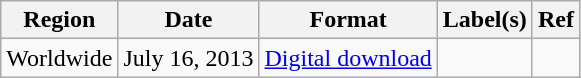<table class="wikitable sortable">
<tr>
<th>Region</th>
<th>Date</th>
<th>Format</th>
<th>Label(s)</th>
<th>Ref</th>
</tr>
<tr>
<td>Worldwide</td>
<td>July 16, 2013</td>
<td><a href='#'>Digital download</a></td>
<td></td>
<td></td>
</tr>
</table>
